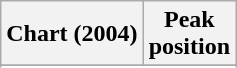<table class="wikitable sortable plainrowheaders" style="text-align:center">
<tr>
<th scope="col">Chart (2004)</th>
<th scope="col">Peak<br>position</th>
</tr>
<tr>
</tr>
<tr>
</tr>
</table>
